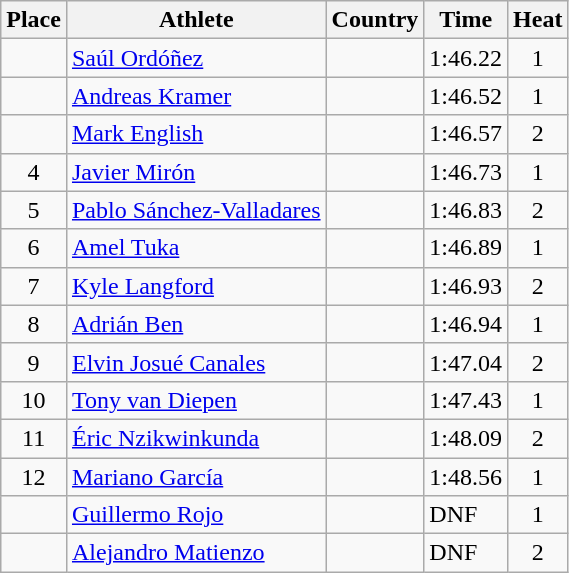<table class="wikitable">
<tr>
<th>Place</th>
<th>Athlete</th>
<th>Country</th>
<th>Time</th>
<th>Heat</th>
</tr>
<tr>
<td align=center></td>
<td><a href='#'>Saúl Ordóñez</a></td>
<td></td>
<td>1:46.22</td>
<td align=center>1</td>
</tr>
<tr>
<td align=center></td>
<td><a href='#'>Andreas Kramer</a></td>
<td></td>
<td>1:46.52</td>
<td align=center>1</td>
</tr>
<tr>
<td align=center></td>
<td><a href='#'>Mark English</a></td>
<td></td>
<td>1:46.57</td>
<td align=center>2</td>
</tr>
<tr>
<td align=center>4</td>
<td><a href='#'>Javier Mirón</a></td>
<td></td>
<td>1:46.73</td>
<td align=center>1</td>
</tr>
<tr>
<td align=center>5</td>
<td><a href='#'>Pablo Sánchez-Valladares</a></td>
<td></td>
<td>1:46.83</td>
<td align=center>2</td>
</tr>
<tr>
<td align=center>6</td>
<td><a href='#'>Amel Tuka</a></td>
<td></td>
<td>1:46.89</td>
<td align=center>1</td>
</tr>
<tr>
<td align=center>7</td>
<td><a href='#'>Kyle Langford</a></td>
<td></td>
<td>1:46.93</td>
<td align=center>2</td>
</tr>
<tr>
<td align=center>8</td>
<td><a href='#'>Adrián Ben</a></td>
<td></td>
<td>1:46.94</td>
<td align=center>1</td>
</tr>
<tr>
<td align=center>9</td>
<td><a href='#'>Elvin Josué Canales</a></td>
<td></td>
<td>1:47.04</td>
<td align=center>2</td>
</tr>
<tr>
<td align=center>10</td>
<td><a href='#'>Tony van Diepen</a></td>
<td></td>
<td>1:47.43</td>
<td align=center>1</td>
</tr>
<tr>
<td align=center>11</td>
<td><a href='#'>Éric Nzikwinkunda</a></td>
<td></td>
<td>1:48.09</td>
<td align=center>2</td>
</tr>
<tr>
<td align=center>12</td>
<td><a href='#'>Mariano García</a></td>
<td></td>
<td>1:48.56</td>
<td align=center>1</td>
</tr>
<tr>
<td align=center></td>
<td><a href='#'>Guillermo Rojo</a></td>
<td></td>
<td>DNF</td>
<td align=center>1</td>
</tr>
<tr>
<td align=center></td>
<td><a href='#'>Alejandro Matienzo</a></td>
<td></td>
<td>DNF</td>
<td align=center>2</td>
</tr>
</table>
